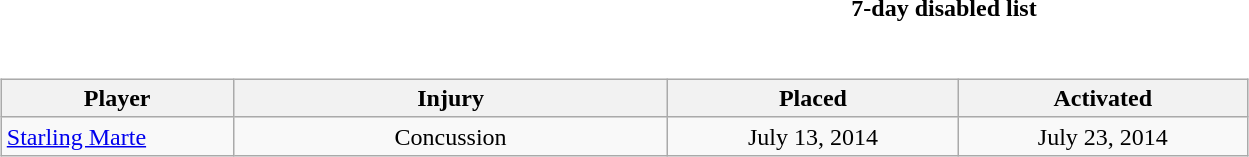<table class="toccolours collapsible collapsed" style="width:100%; background:inherit">
<tr>
<th>7-day disabled list</th>
</tr>
<tr>
<td><br><table class="wikitable" style="width:52em; border:0; text-align:center;">
<tr>
<th width=16%>Player</th>
<th width=30% class=unsortable>Injury</th>
<th width=20% class=unsortable>Placed</th>
<th width=20% class=unsortable>Activated</th>
</tr>
<tr>
<td align=left><a href='#'>Starling Marte</a></td>
<td>Concussion</td>
<td>July 13, 2014</td>
<td>July 23, 2014</td>
</tr>
</table>
</td>
</tr>
</table>
